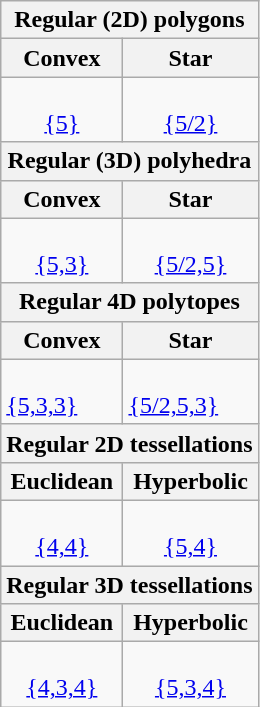<table class="wikitable floatright">
<tr>
<th colspan=2>Regular (2D) polygons</th>
</tr>
<tr>
<th>Convex</th>
<th>Star</th>
</tr>
<tr align=center>
<td><br><a href='#'>{5}</a></td>
<td><br><a href='#'>{5/2}</a></td>
</tr>
<tr>
<th colspan=2>Regular (3D) polyhedra</th>
</tr>
<tr>
<th>Convex</th>
<th>Star</th>
</tr>
<tr align=center>
<td><br><a href='#'>{5,3}</a></td>
<td><br><a href='#'>{5/2,5}</a></td>
</tr>
<tr>
<th colspan="2">Regular 4D polytopes</th>
</tr>
<tr>
<th>Convex</th>
<th>Star</th>
</tr>
<tr>
<td><br><a href='#'>{5,3,3}</a></td>
<td><br><a href='#'>{5/2,5,3}</a></td>
</tr>
<tr>
<th colspan=2>Regular 2D tessellations</th>
</tr>
<tr>
<th>Euclidean</th>
<th>Hyperbolic</th>
</tr>
<tr align=center>
<td><br><a href='#'>{4,4}</a></td>
<td><br><a href='#'>{5,4}</a></td>
</tr>
<tr>
<th colspan=2>Regular 3D tessellations</th>
</tr>
<tr>
<th>Euclidean</th>
<th>Hyperbolic</th>
</tr>
<tr align=center>
<td><br><a href='#'>{4,3,4}</a></td>
<td><br><a href='#'>{5,3,4}</a></td>
</tr>
</table>
